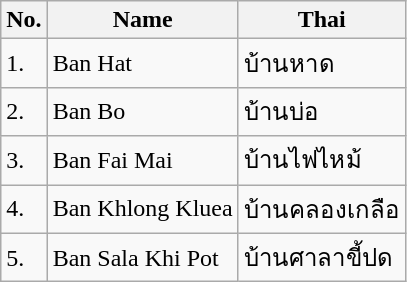<table class="wikitable sortable">
<tr>
<th>No.</th>
<th>Name</th>
<th>Thai</th>
</tr>
<tr>
<td>1.</td>
<td>Ban Hat</td>
<td>บ้านหาด</td>
</tr>
<tr>
<td>2.</td>
<td>Ban Bo</td>
<td>บ้านบ่อ</td>
</tr>
<tr>
<td>3.</td>
<td>Ban Fai Mai</td>
<td>บ้านไฟไหม้</td>
</tr>
<tr>
<td>4.</td>
<td>Ban Khlong Kluea</td>
<td>บ้านคลองเกลือ</td>
</tr>
<tr>
<td>5.</td>
<td>Ban Sala Khi Pot</td>
<td>บ้านศาลาขี้ปด</td>
</tr>
</table>
